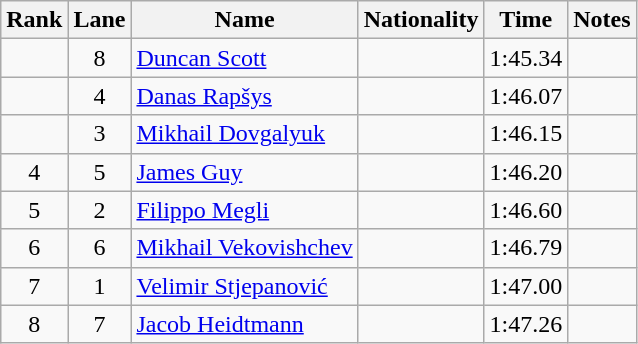<table class="wikitable sortable" style="text-align:center">
<tr>
<th>Rank</th>
<th>Lane</th>
<th>Name</th>
<th>Nationality</th>
<th>Time</th>
<th>Notes</th>
</tr>
<tr>
<td></td>
<td>8</td>
<td align=left><a href='#'>Duncan Scott</a></td>
<td align=left></td>
<td>1:45.34</td>
<td></td>
</tr>
<tr>
<td></td>
<td>4</td>
<td align=left><a href='#'>Danas Rapšys</a></td>
<td align=left></td>
<td>1:46.07</td>
<td></td>
</tr>
<tr>
<td></td>
<td>3</td>
<td align=left><a href='#'>Mikhail Dovgalyuk</a></td>
<td align=left></td>
<td>1:46.15</td>
<td></td>
</tr>
<tr>
<td>4</td>
<td>5</td>
<td align=left><a href='#'>James Guy</a></td>
<td align=left></td>
<td>1:46.20</td>
<td></td>
</tr>
<tr>
<td>5</td>
<td>2</td>
<td align=left><a href='#'>Filippo Megli</a></td>
<td align=left></td>
<td>1:46.60</td>
<td></td>
</tr>
<tr>
<td>6</td>
<td>6</td>
<td align=left><a href='#'>Mikhail Vekovishchev</a></td>
<td align=left></td>
<td>1:46.79</td>
<td></td>
</tr>
<tr>
<td>7</td>
<td>1</td>
<td align=left><a href='#'>Velimir Stjepanović</a></td>
<td align=left></td>
<td>1:47.00</td>
<td></td>
</tr>
<tr>
<td>8</td>
<td>7</td>
<td align=left><a href='#'>Jacob Heidtmann</a></td>
<td align=left></td>
<td>1:47.26</td>
<td></td>
</tr>
</table>
